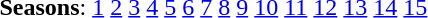<table id="toc" class="toc" summary="Contents">
<tr>
<td><br><strong>Seasons</strong>: <a href='#'>1</a> <a href='#'>2</a> <a href='#'>3</a> <a href='#'>4</a> <a href='#'>5</a> <a href='#'>6</a> <a href='#'>7</a> <a href='#'>8</a> <a href='#'>9</a> <a href='#'>10</a> <a href='#'>11</a> <a href='#'>12</a> <a href='#'>13</a> <a href='#'>14</a> <a href='#'>15</a></td>
</tr>
</table>
